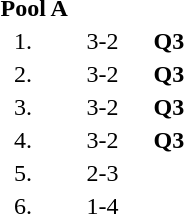<table style="text-align:center">
<tr>
<td colspan=4 align=left><strong>Pool A</strong></td>
</tr>
<tr>
<td width=30>1.</td>
<td align=left></td>
<td width=60>3-2</td>
<td><strong>Q3</strong></td>
</tr>
<tr>
<td>2.</td>
<td align=left></td>
<td>3-2</td>
<td><strong>Q3</strong></td>
</tr>
<tr>
<td>3.</td>
<td align=left></td>
<td>3-2</td>
<td><strong>Q3</strong></td>
</tr>
<tr>
<td>4.</td>
<td align=left></td>
<td>3-2</td>
<td><strong>Q3</strong></td>
</tr>
<tr>
<td>5.</td>
<td align=left></td>
<td>2-3</td>
<td></td>
</tr>
<tr>
<td>6.</td>
<td align=left></td>
<td>1-4</td>
<td></td>
</tr>
</table>
